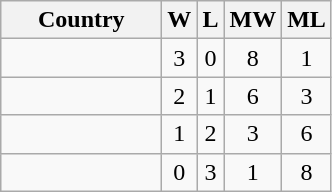<table class="wikitable sortable" style="text-align:center">
<tr>
<th width=100>Country</th>
<th>W</th>
<th>L</th>
<th>MW</th>
<th>ML</th>
</tr>
<tr>
<td align=left><strong></strong></td>
<td>3</td>
<td>0</td>
<td>8</td>
<td>1</td>
</tr>
<tr>
<td align=left></td>
<td>2</td>
<td>1</td>
<td>6</td>
<td>3</td>
</tr>
<tr>
<td align=left></td>
<td>1</td>
<td>2</td>
<td>3</td>
<td>6</td>
</tr>
<tr>
<td align=left></td>
<td>0</td>
<td>3</td>
<td>1</td>
<td>8</td>
</tr>
</table>
